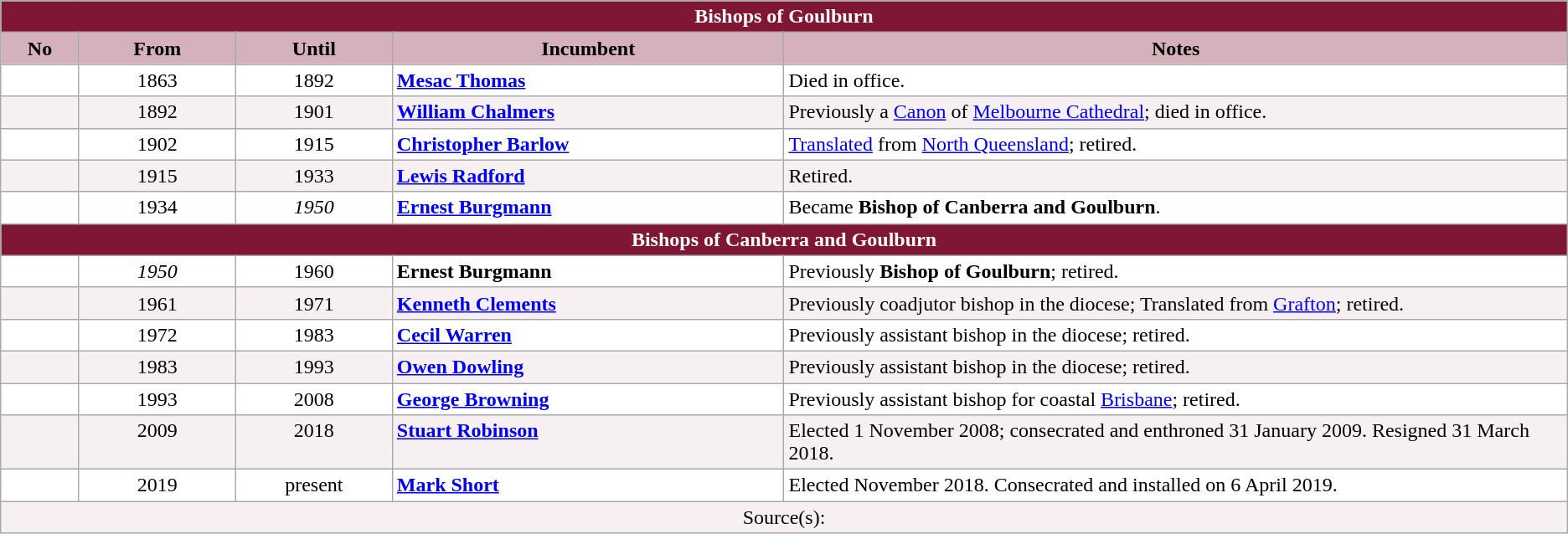<table class="wikitable">
<tr>
<th colspan="5" style="background-color: #7F1734; color: white;">Bishops of Goulburn</th>
</tr>
<tr>
<th style="background-color: #D4B1BB; width: 5%;">No</th>
<th style="background-color: #D4B1BB; width: 10%;">From</th>
<th style="background-color: #D4B1BB; width: 10%;">Until</th>
<th style="background-color: #D4B1BB; width: 25%;">Incumbent</th>
<th style="background-color: #D4B1BB; width: 50%;">Notes</th>
</tr>
<tr valign="top" style="background-color: white;">
<td style="text-align: center;"></td>
<td style="text-align: center;">1863</td>
<td style="text-align: center;">1892</td>
<td><strong><a href='#'>Mesac Thomas</a></strong></td>
<td>Died in office.</td>
</tr>
<tr valign="top" style="background-color: #F7F0F2;">
<td style="text-align: center;"></td>
<td style="text-align: center;">1892</td>
<td style="text-align: center;">1901</td>
<td><strong><a href='#'>William Chalmers</a></strong></td>
<td>Previously a <a href='#'>Canon</a> of <a href='#'>Melbourne Cathedral</a>; died in office.</td>
</tr>
<tr valign="top" style="background-color: white;">
<td style="text-align: center;"></td>
<td style="text-align: center;">1902</td>
<td style="text-align: center;">1915</td>
<td><strong><a href='#'>Christopher Barlow</a></strong></td>
<td><a href='#'>Translated</a> from <a href='#'>North Queensland</a>; retired.</td>
</tr>
<tr valign="top" style="background-color: #F7F0F2;">
<td style="text-align: center;"></td>
<td style="text-align: center;">1915</td>
<td style="text-align: center;">1933</td>
<td><strong><a href='#'>Lewis Radford</a></strong></td>
<td>Retired.</td>
</tr>
<tr valign="top" style="background-color: white;">
<td style="text-align: center;"></td>
<td style="text-align: center;">1934</td>
<td style="text-align: center;"><em>1950</em></td>
<td><strong><a href='#'>Ernest Burgmann</a></strong></td>
<td>Became <strong>Bishop of Canberra and Goulburn</strong>.</td>
</tr>
<tr>
<th colspan="5" style="background-color: #7F1734; color: white;">Bishops of Canberra and Goulburn</th>
</tr>
<tr valign="top" style="background-color: white;">
<td style="text-align: center;"></td>
<td style="text-align: center;"><em>1950</em></td>
<td style="text-align: center;">1960</td>
<td><strong>Ernest Burgmann</strong></td>
<td>Previously <strong>Bishop of Goulburn</strong>; retired.</td>
</tr>
<tr valign="top" style="background-color: #F7F0F2;">
<td style="text-align: center;"></td>
<td style="text-align: center;">1961</td>
<td style="text-align: center;">1971</td>
<td><strong><a href='#'>Kenneth Clements</a></strong></td>
<td>Previously coadjutor bishop in the diocese; Translated from <a href='#'>Grafton</a>; retired.</td>
</tr>
<tr valign="top" style="background-color: white;">
<td style="text-align: center;"></td>
<td style="text-align: center;">1972</td>
<td style="text-align: center;">1983</td>
<td><strong><a href='#'>Cecil Warren</a></strong></td>
<td>Previously assistant bishop in the diocese; retired.</td>
</tr>
<tr valign="top" style="background-color: #F7F0F2;">
<td style="text-align: center;"></td>
<td style="text-align: center;">1983</td>
<td style="text-align: center;">1993</td>
<td><strong><a href='#'>Owen Dowling</a></strong></td>
<td>Previously assistant bishop in the diocese; retired.</td>
</tr>
<tr valign="top" style="background-color: white;">
<td style="text-align: center;"></td>
<td style="text-align: center;">1993</td>
<td style="text-align: center;">2008</td>
<td><strong><a href='#'>George Browning</a></strong></td>
<td>Previously assistant bishop for coastal <a href='#'>Brisbane</a>; retired.</td>
</tr>
<tr valign="top" style="background-color: #F7F0F2;">
<td style="text-align: center;"></td>
<td style="text-align: center;">2009</td>
<td style="text-align: center;">2018</td>
<td><strong><a href='#'>Stuart Robinson</a></strong></td>
<td>Elected 1 November 2008; consecrated and enthroned 31 January 2009. Resigned 31 March 2018.</td>
</tr>
<tr valign="top" style="background-color: white;">
<td style="text-align: center;"></td>
<td style="text-align: center;">2019</td>
<td style="text-align: center;">present</td>
<td><strong><a href='#'>Mark Short</a></strong></td>
<td>Elected November 2018. Consecrated and installed on 6 April 2019.</td>
</tr>
<tr valign="top" style="background-color: #F7F0F2;">
<td colspan="5" style="text-align: center;">Source(s):</td>
</tr>
</table>
